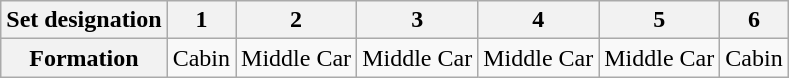<table class="wikitable collapsible innercollapse">
<tr>
<th>Set designation</th>
<th>1</th>
<th>2</th>
<th>3</th>
<th>4</th>
<th>5</th>
<th>6</th>
</tr>
<tr>
<th>Formation</th>
<td>Cabin</td>
<td>Middle Car</td>
<td>Middle Car</td>
<td>Middle Car</td>
<td>Middle Car</td>
<td>Cabin</td>
</tr>
</table>
